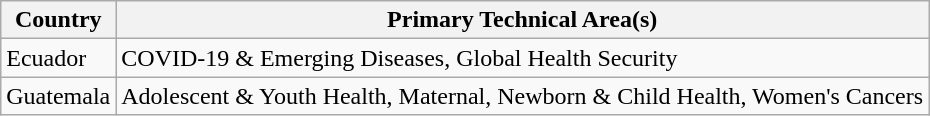<table class="wikitable">
<tr>
<th>Country</th>
<th>Primary Technical Area(s)</th>
</tr>
<tr>
<td>Ecuador</td>
<td>COVID-19 & Emerging Diseases, Global Health Security</td>
</tr>
<tr>
<td>Guatemala</td>
<td>Adolescent & Youth Health, Maternal, Newborn & Child Health, Women's Cancers</td>
</tr>
</table>
